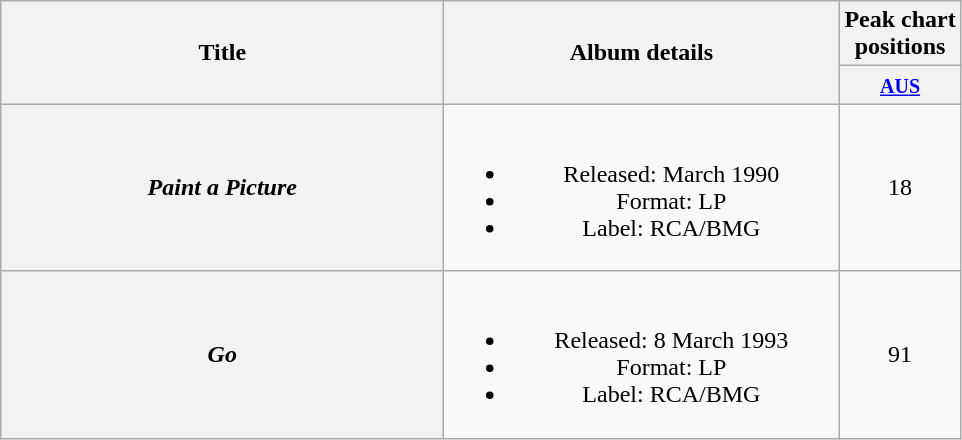<table class="wikitable plainrowheaders" style="text-align:center;" border="1">
<tr>
<th scope="col" rowspan="2" style="width:18em;">Title</th>
<th scope="col" rowspan="2" style="width:16em;">Album details</th>
<th scope="col" colspan="1">Peak chart<br>positions</th>
</tr>
<tr>
<th scope="col" style="text-align:center;"><small><a href='#'>AUS</a></small><br></th>
</tr>
<tr>
<th scope="row"><em>Paint a Picture</em></th>
<td><br><ul><li>Released: March 1990</li><li>Format: LP</li><li>Label: RCA/BMG</li></ul></td>
<td align="center">18</td>
</tr>
<tr>
<th scope="row"><em>Go</em></th>
<td><br><ul><li>Released: 8 March 1993</li><li>Format: LP</li><li>Label: RCA/BMG</li></ul></td>
<td align="center">91</td>
</tr>
</table>
